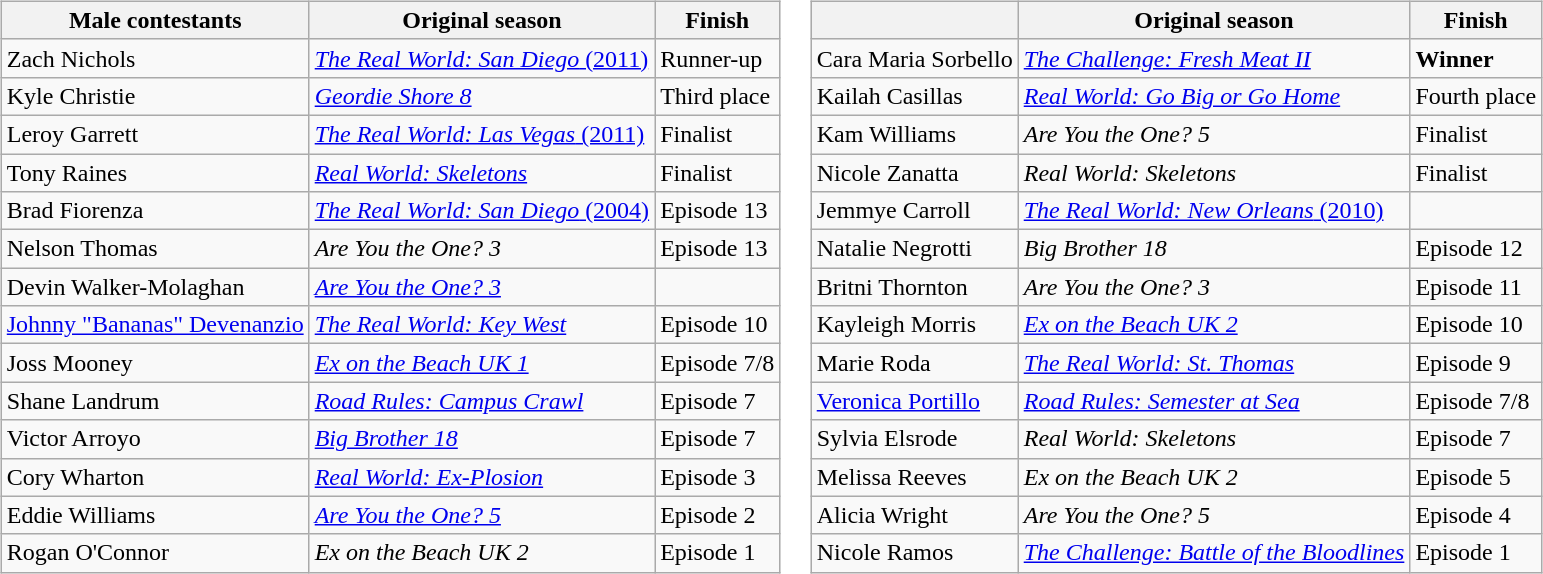<table>
<tr valign="top">
<td><br><table class="wikitable sortable">
<tr>
<th>Male contestants</th>
<th>Original season</th>
<th>Finish</th>
</tr>
<tr>
<td>Zach Nichols</td>
<td><a href='#'><em>The Real World: San Diego</em> (2011)</a></td>
<td>Runner-up</td>
</tr>
<tr>
<td>Kyle Christie</td>
<td><em><a href='#'>Geordie Shore 8</a></em></td>
<td>Third place</td>
</tr>
<tr>
<td>Leroy Garrett</td>
<td nowrap><a href='#'><em>The Real World: Las Vegas</em> (2011)</a></td>
<td nowrap>Finalist</td>
</tr>
<tr>
<td>Tony Raines</td>
<td><em><a href='#'>Real World: Skeletons</a></em></td>
<td>Finalist</td>
</tr>
<tr>
<td>Brad Fiorenza</td>
<td nowrap><a href='#'><em>The Real World: San Diego</em> (2004)</a></td>
<td>Episode 13</td>
</tr>
<tr>
<td>Nelson Thomas</td>
<td nowrap><em>Are You the One? 3</em></td>
<td>Episode 13</td>
</tr>
<tr>
<td>Devin Walker-Molaghan</td>
<td><a href='#'><em>Are You the One? 3</em></a></td>
<td></td>
</tr>
<tr>
<td nowrap><a href='#'>Johnny "Bananas" Devenanzio</a></td>
<td><em><a href='#'>The Real World: Key West</a></em></td>
<td>Episode 10</td>
</tr>
<tr>
<td>Joss Mooney</td>
<td><a href='#'><em>Ex on the Beach UK 1</em></a></td>
<td>Episode 7/8</td>
</tr>
<tr>
<td>Shane Landrum</td>
<td><em><a href='#'>Road Rules: Campus Crawl</a></em></td>
<td>Episode 7</td>
</tr>
<tr>
<td>Victor Arroyo</td>
<td><em><a href='#'>Big Brother 18</a></em></td>
<td>Episode 7</td>
</tr>
<tr>
<td>Cory Wharton</td>
<td><em><a href='#'>Real World: Ex-Plosion</a></em></td>
<td>Episode 3</td>
</tr>
<tr>
<td>Eddie Williams</td>
<td><em><a href='#'>Are You the One? 5</a></em></td>
<td nowrap>Episode 2</td>
</tr>
<tr>
<td>Rogan O'Connor</td>
<td><em>Ex on the Beach UK 2</em></td>
<td nowrap>Episode 1</td>
</tr>
</table>
</td>
<td><br><table class="wikitable sortable">
<tr>
<th></th>
<th>Original season</th>
<th>Finish</th>
</tr>
<tr>
<td nowrap>Cara Maria Sorbello</td>
<td><em><a href='#'>The Challenge: Fresh Meat II</a></em></td>
<td><strong>Winner</strong></td>
</tr>
<tr>
<td>Kailah Casillas</td>
<td nowrap><em><a href='#'>Real World: Go Big or Go Home</a> </em></td>
<td>Fourth place</td>
</tr>
<tr>
<td>Kam Williams</td>
<td><em>Are You the One? 5</em></td>
<td>Finalist</td>
</tr>
<tr>
<td>Nicole Zanatta</td>
<td><em>Real World: Skeletons</em></td>
<td nowrap>Finalist</td>
</tr>
<tr>
<td>Jemmye Carroll</td>
<td nowrap><a href='#'><em>The Real World: New Orleans</em> (2010)</a></td>
<td></td>
</tr>
<tr>
<td>Natalie Negrotti</td>
<td><em>Big Brother 18</em></td>
<td>Episode 12</td>
</tr>
<tr>
<td>Britni Thornton</td>
<td><em>Are You the One? 3</em></td>
<td>Episode 11</td>
</tr>
<tr>
<td>Kayleigh Morris</td>
<td><a href='#'><em>Ex on the Beach UK 2</em></a></td>
<td nowrap>Episode 10</td>
</tr>
<tr>
<td>Marie Roda</td>
<td><em><a href='#'>The Real World: St. Thomas</a></em></td>
<td>Episode 9</td>
</tr>
<tr>
<td><a href='#'>Veronica Portillo</a></td>
<td nowrap><em><a href='#'>Road Rules: Semester at Sea</a></em></td>
<td nowrap>Episode 7/8</td>
</tr>
<tr>
<td>Sylvia Elsrode</td>
<td><em>Real World: Skeletons</em></td>
<td nowrap>Episode 7</td>
</tr>
<tr>
<td>Melissa Reeves</td>
<td><em>Ex on the Beach UK 2</em></td>
<td>Episode 5</td>
</tr>
<tr>
<td>Alicia Wright</td>
<td><em>Are You the One? 5</em></td>
<td>Episode 4</td>
</tr>
<tr>
<td>Nicole Ramos</td>
<td nowrap><em><a href='#'>The Challenge: Battle of the Bloodlines</a></em></td>
<td nowrap>Episode 1</td>
</tr>
</table>
</td>
</tr>
</table>
